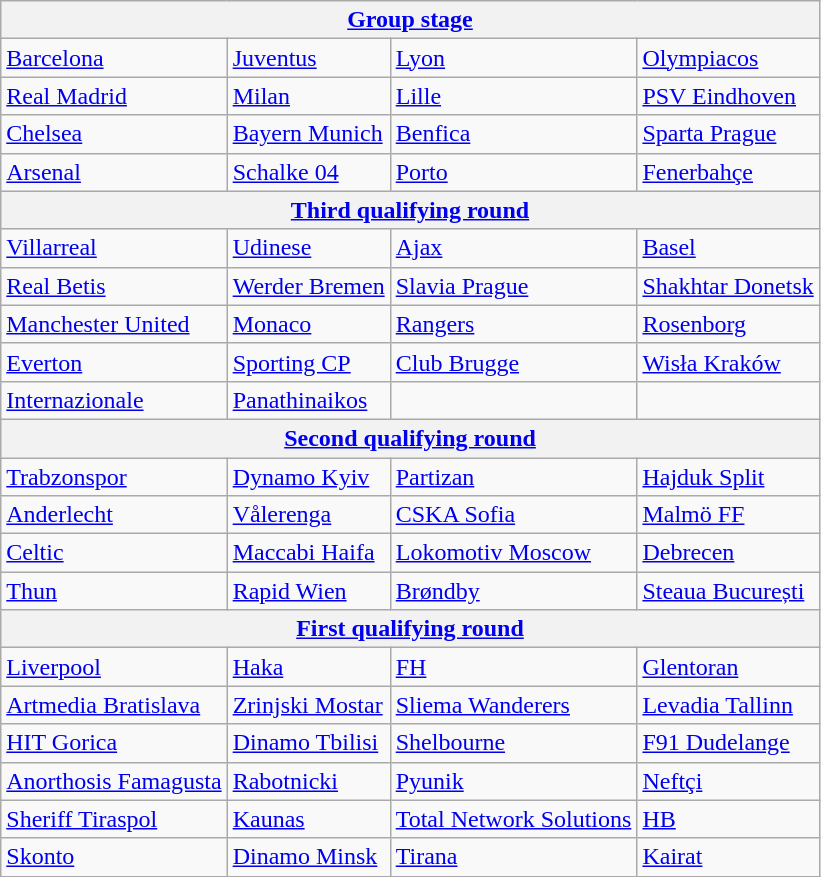<table class="wikitable">
<tr>
<th colspan=4><a href='#'>Group stage</a></th>
</tr>
<tr>
<td> <a href='#'>Barcelona</a> </td>
<td> <a href='#'>Juventus</a> </td>
<td> <a href='#'>Lyon</a> </td>
<td> <a href='#'>Olympiacos</a> </td>
</tr>
<tr>
<td> <a href='#'>Real Madrid</a> </td>
<td> <a href='#'>Milan</a> </td>
<td> <a href='#'>Lille</a> </td>
<td> <a href='#'>PSV Eindhoven</a> </td>
</tr>
<tr>
<td> <a href='#'>Chelsea</a> </td>
<td> <a href='#'>Bayern Munich</a> </td>
<td> <a href='#'>Benfica</a> </td>
<td> <a href='#'>Sparta Prague</a> </td>
</tr>
<tr>
<td> <a href='#'>Arsenal</a> </td>
<td> <a href='#'>Schalke 04</a> </td>
<td> <a href='#'>Porto</a> </td>
<td> <a href='#'>Fenerbahçe</a> </td>
</tr>
<tr>
<th colspan=4><a href='#'>Third qualifying round</a></th>
</tr>
<tr>
<td> <a href='#'>Villarreal</a> </td>
<td> <a href='#'>Udinese</a> </td>
<td> <a href='#'>Ajax</a> </td>
<td> <a href='#'>Basel</a> </td>
</tr>
<tr>
<td> <a href='#'>Real Betis</a> </td>
<td> <a href='#'>Werder Bremen</a> </td>
<td> <a href='#'>Slavia Prague</a> </td>
<td> <a href='#'>Shakhtar Donetsk</a> </td>
</tr>
<tr>
<td> <a href='#'>Manchester United</a> </td>
<td> <a href='#'>Monaco</a> </td>
<td> <a href='#'>Rangers</a> </td>
<td> <a href='#'>Rosenborg</a> </td>
</tr>
<tr>
<td> <a href='#'>Everton</a> </td>
<td> <a href='#'>Sporting CP</a> </td>
<td> <a href='#'>Club Brugge</a> </td>
<td> <a href='#'>Wisła Kraków</a> </td>
</tr>
<tr>
<td> <a href='#'>Internazionale</a> </td>
<td> <a href='#'>Panathinaikos</a> </td>
<td></td>
<td></td>
</tr>
<tr>
<th colspan=4><a href='#'>Second qualifying round</a></th>
</tr>
<tr>
<td> <a href='#'>Trabzonspor</a> </td>
<td> <a href='#'>Dynamo Kyiv</a> </td>
<td> <a href='#'>Partizan</a> </td>
<td> <a href='#'>Hajduk Split</a> </td>
</tr>
<tr>
<td> <a href='#'>Anderlecht</a> </td>
<td> <a href='#'>Vålerenga</a> </td>
<td> <a href='#'>CSKA Sofia</a> </td>
<td> <a href='#'>Malmö FF</a> </td>
</tr>
<tr>
<td> <a href='#'>Celtic</a> </td>
<td> <a href='#'>Maccabi Haifa</a> </td>
<td> <a href='#'>Lokomotiv Moscow</a> </td>
<td> <a href='#'>Debrecen</a> </td>
</tr>
<tr>
<td> <a href='#'>Thun</a> </td>
<td> <a href='#'>Rapid Wien</a> </td>
<td> <a href='#'>Brøndby</a> </td>
<td> <a href='#'>Steaua București</a> </td>
</tr>
<tr>
<th colspan=4><a href='#'>First qualifying round</a></th>
</tr>
<tr>
<td> <a href='#'>Liverpool</a> </td>
<td> <a href='#'>Haka</a> </td>
<td> <a href='#'>FH</a> </td>
<td> <a href='#'>Glentoran</a> </td>
</tr>
<tr>
<td> <a href='#'>Artmedia Bratislava</a> </td>
<td> <a href='#'>Zrinjski Mostar</a> </td>
<td> <a href='#'>Sliema Wanderers</a> </td>
<td> <a href='#'>Levadia Tallinn</a> </td>
</tr>
<tr>
<td> <a href='#'>HIT Gorica</a> </td>
<td> <a href='#'>Dinamo Tbilisi</a> </td>
<td> <a href='#'>Shelbourne</a> </td>
<td> <a href='#'>F91 Dudelange</a> </td>
</tr>
<tr>
<td> <a href='#'>Anorthosis Famagusta</a> </td>
<td> <a href='#'>Rabotnicki</a> </td>
<td> <a href='#'>Pyunik</a> </td>
<td> <a href='#'>Neftçi</a> </td>
</tr>
<tr>
<td> <a href='#'>Sheriff Tiraspol</a> </td>
<td> <a href='#'>Kaunas</a> </td>
<td> <a href='#'>Total Network Solutions</a> </td>
<td> <a href='#'>HB</a> </td>
</tr>
<tr>
<td> <a href='#'>Skonto</a> </td>
<td> <a href='#'>Dinamo Minsk</a> </td>
<td> <a href='#'>Tirana</a> </td>
<td> <a href='#'>Kairat</a> </td>
</tr>
<tr>
</tr>
</table>
